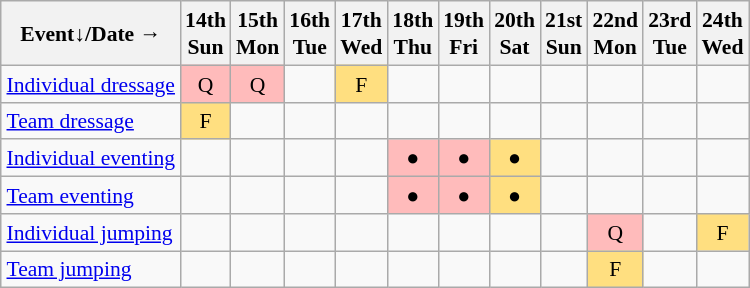<table class="wikitable" style="margin:0.5em auto; font-size:90%; line-height:1.25em; text-align:center">
<tr>
<th>Event↓/Date →</th>
<th>14th<br>Sun</th>
<th>15th<br>Mon</th>
<th>16th<br>Tue</th>
<th>17th<br>Wed</th>
<th>18th<br>Thu</th>
<th>19th<br>Fri</th>
<th>20th<br>Sat</th>
<th>21st<br>Sun</th>
<th>22nd<br>Mon</th>
<th>23rd<br>Tue</th>
<th>24th<br>Wed</th>
</tr>
<tr>
<td align="left"><a href='#'>Individual dressage</a></td>
<td bgcolor="#FFBBBB">Q</td>
<td bgcolor="#FFBBBB">Q</td>
<td></td>
<td bgcolor="#FFDF80">F</td>
<td></td>
<td></td>
<td></td>
<td></td>
<td></td>
<td></td>
<td></td>
</tr>
<tr>
<td align="left"><a href='#'>Team dressage</a></td>
<td bgcolor="#FFDF80">F</td>
<td></td>
<td></td>
<td></td>
<td></td>
<td></td>
<td></td>
<td></td>
<td></td>
<td></td>
<td></td>
</tr>
<tr>
<td align="left"><a href='#'>Individual eventing</a></td>
<td></td>
<td></td>
<td></td>
<td></td>
<td bgcolor="#FFBBBB">●</td>
<td bgcolor="#FFBBBB">●</td>
<td bgcolor="#FFDF80">●</td>
<td></td>
<td></td>
<td></td>
<td></td>
</tr>
<tr>
<td align="left"><a href='#'>Team eventing</a></td>
<td></td>
<td></td>
<td></td>
<td></td>
<td bgcolor="#FFBBBB">●</td>
<td bgcolor="#FFBBBB">●</td>
<td bgcolor="#FFDF80">●</td>
<td></td>
<td></td>
<td></td>
<td></td>
</tr>
<tr>
<td align="left"><a href='#'>Individual jumping</a></td>
<td></td>
<td></td>
<td></td>
<td></td>
<td></td>
<td></td>
<td></td>
<td></td>
<td bgcolor="#FFBBBB">Q</td>
<td></td>
<td bgcolor="#FFDF80">F</td>
</tr>
<tr>
<td align="left"><a href='#'>Team jumping</a></td>
<td></td>
<td></td>
<td></td>
<td></td>
<td></td>
<td></td>
<td></td>
<td></td>
<td bgcolor="#FFDF80">F</td>
<td></td>
<td></td>
</tr>
</table>
